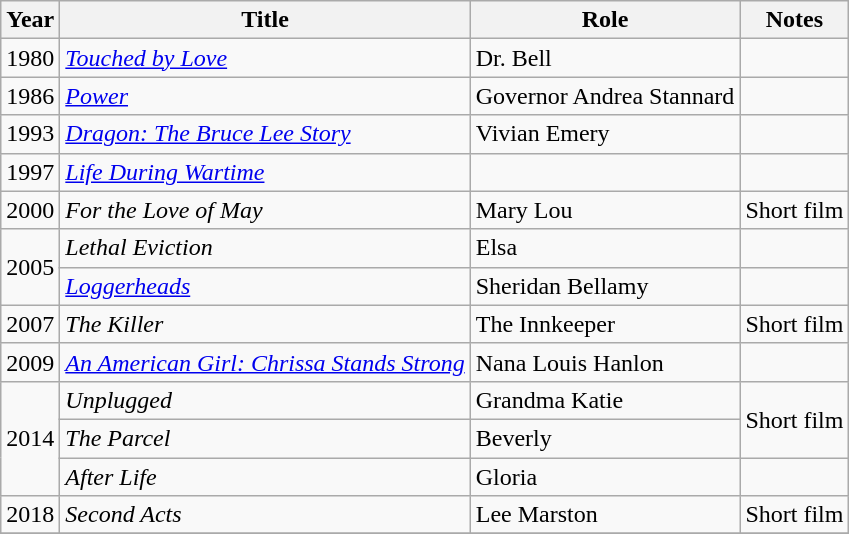<table class="wikitable sortable">
<tr>
<th>Year</th>
<th>Title</th>
<th>Role</th>
<th>Notes</th>
</tr>
<tr>
<td>1980</td>
<td><em><a href='#'>Touched by Love</a></em></td>
<td>Dr. Bell</td>
<td></td>
</tr>
<tr>
<td>1986</td>
<td><em><a href='#'>Power</a></em></td>
<td>Governor Andrea Stannard</td>
<td></td>
</tr>
<tr>
<td>1993</td>
<td><em><a href='#'>Dragon: The Bruce Lee Story</a></em></td>
<td>Vivian Emery</td>
<td></td>
</tr>
<tr>
<td>1997</td>
<td><em><a href='#'>Life During Wartime</a></em></td>
<td></td>
<td></td>
</tr>
<tr>
<td>2000</td>
<td><em>For the Love of May</em></td>
<td>Mary Lou</td>
<td>Short film</td>
</tr>
<tr>
<td rowspan=2>2005</td>
<td><em>Lethal Eviction</em></td>
<td>Elsa</td>
<td></td>
</tr>
<tr>
<td><em><a href='#'>Loggerheads</a></em></td>
<td>Sheridan Bellamy</td>
<td></td>
</tr>
<tr>
<td>2007</td>
<td><em>The Killer</em></td>
<td>The Innkeeper</td>
<td>Short film</td>
</tr>
<tr>
<td>2009</td>
<td><em><a href='#'>An American Girl: Chrissa Stands Strong</a></em></td>
<td>Nana Louis Hanlon</td>
<td></td>
</tr>
<tr>
<td rowspan=3>2014</td>
<td><em>Unplugged</em></td>
<td>Grandma Katie</td>
<td rowspan=2>Short film</td>
</tr>
<tr>
<td><em>The Parcel</em></td>
<td>Beverly</td>
</tr>
<tr>
<td><em>After Life</em></td>
<td>Gloria</td>
<td></td>
</tr>
<tr>
<td>2018</td>
<td><em>Second Acts</em></td>
<td>Lee Marston</td>
<td>Short film</td>
</tr>
<tr>
</tr>
</table>
